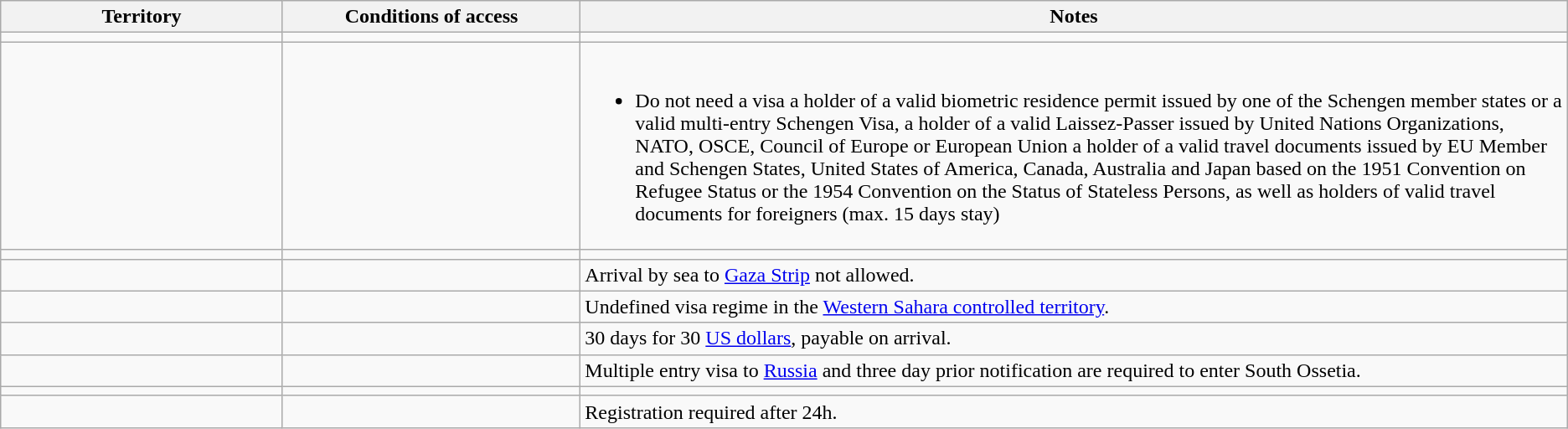<table class="wikitable" style="text-align: left; table-layout: fixed;">
<tr>
<th style="width:18%;">Territory</th>
<th style="width:19%;">Conditions of access</th>
<th>Notes</th>
</tr>
<tr>
<td></td>
<td></td>
<td></td>
</tr>
<tr>
<td></td>
<td></td>
<td><br><ul><li>Do not need a visa a holder of a valid biometric residence permit issued by one of the Schengen member states or a valid multi-entry Schengen Visa, a holder of a valid Laissez-Passer issued by United Nations Organizations, NATO, OSCE, Council of Europe or European Union a holder of a valid travel documents issued by EU Member and Schengen States, United States of America, Canada, Australia and Japan based on the 1951 Convention on Refugee Status or the 1954 Convention on the Status of Stateless Persons, as well as holders of valid travel documents for foreigners (max. 15 days stay)</li></ul></td>
</tr>
<tr>
<td></td>
<td></td>
<td></td>
</tr>
<tr>
<td></td>
<td></td>
<td>Arrival by sea to <a href='#'>Gaza Strip</a> not allowed.</td>
</tr>
<tr>
<td></td>
<td></td>
<td>Undefined visa regime in the <a href='#'>Western Sahara controlled territory</a>.</td>
</tr>
<tr>
<td></td>
<td></td>
<td>30 days for 30 <a href='#'>US dollars</a>, payable on arrival.</td>
</tr>
<tr>
<td></td>
<td></td>
<td>Multiple entry visa to <a href='#'>Russia</a> and three day prior notification are required to enter South Ossetia.</td>
</tr>
<tr>
<td></td>
<td></td>
<td></td>
</tr>
<tr>
<td></td>
<td></td>
<td>Registration required after 24h.</td>
</tr>
</table>
